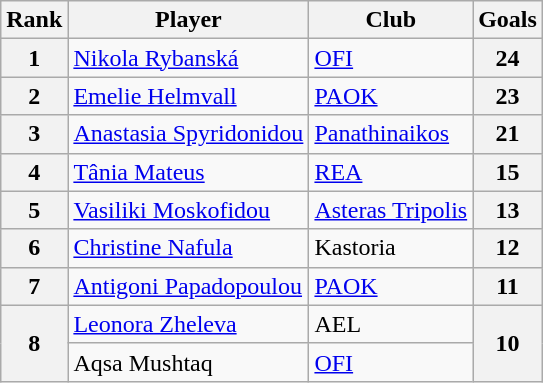<table class="wikitable" style="text-align: left;">
<tr>
<th>Rank</th>
<th>Player</th>
<th>Club</th>
<th>Goals</th>
</tr>
<tr>
<th>1</th>
<td> <a href='#'>Nikola Rybanská</a></td>
<td><a href='#'>OFI</a></td>
<th>24</th>
</tr>
<tr>
<th>2</th>
<td> <a href='#'>Emelie Helmvall</a></td>
<td><a href='#'>PAOK</a></td>
<th>23</th>
</tr>
<tr>
<th>3</th>
<td> <a href='#'>Anastasia Spyridonidou</a></td>
<td><a href='#'>Panathinaikos</a></td>
<th>21</th>
</tr>
<tr>
<th>4</th>
<td> <a href='#'>Tânia Mateus</a></td>
<td><a href='#'>REA</a></td>
<th>15</th>
</tr>
<tr>
<th>5</th>
<td> <a href='#'>Vasiliki Moskofidou</a></td>
<td><a href='#'>Asteras Tripolis</a></td>
<th>13</th>
</tr>
<tr>
<th>6</th>
<td> <a href='#'>Christine Nafula</a></td>
<td>Kastoria</td>
<th>12</th>
</tr>
<tr>
<th>7</th>
<td> <a href='#'>Antigoni Papadopoulou</a></td>
<td><a href='#'>PAOK</a></td>
<th>11</th>
</tr>
<tr>
<th rowspan="2">8</th>
<td> <a href='#'>Leonora Zheleva</a></td>
<td>AEL</td>
<th rowspan="2">10</th>
</tr>
<tr>
<td> Aqsa Mushtaq</td>
<td><a href='#'>OFI</a></td>
</tr>
</table>
